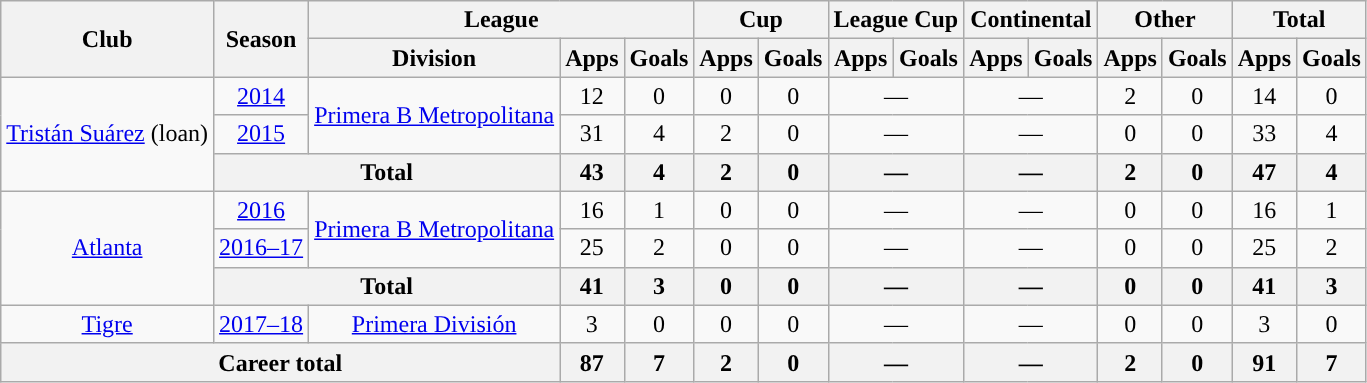<table class="wikitable" style="text-align:center">
<tr>
<th rowspan="2">Club</th>
<th rowspan="2">Season</th>
<th colspan="3">League</th>
<th colspan="2">Cup</th>
<th colspan="2">League Cup</th>
<th colspan="2">Continental</th>
<th colspan="2">Other</th>
<th colspan="2">Total</th>
</tr>
<tr>
<th>Division</th>
<th>Apps</th>
<th>Goals</th>
<th>Apps</th>
<th>Goals</th>
<th>Apps</th>
<th>Goals</th>
<th>Apps</th>
<th>Goals</th>
<th>Apps</th>
<th>Goals</th>
<th>Apps</th>
<th>Goals</th>
</tr>
<tr>
<td rowspan="3"><a href='#'>Tristán Suárez</a> (loan)</td>
<td><a href='#'>2014</a></td>
<td rowspan="2"><a href='#'>Primera B Metropolitana</a></td>
<td>12</td>
<td>0</td>
<td>0</td>
<td>0</td>
<td colspan="2">—</td>
<td colspan="2">—</td>
<td>2</td>
<td>0</td>
<td>14</td>
<td>0</td>
</tr>
<tr>
<td><a href='#'>2015</a></td>
<td>31</td>
<td>4</td>
<td>2</td>
<td>0</td>
<td colspan="2">—</td>
<td colspan="2">—</td>
<td>0</td>
<td>0</td>
<td>33</td>
<td>4</td>
</tr>
<tr>
<th colspan="2">Total</th>
<th>43</th>
<th>4</th>
<th>2</th>
<th>0</th>
<th colspan="2">—</th>
<th colspan="2">—</th>
<th>2</th>
<th>0</th>
<th>47</th>
<th>4</th>
</tr>
<tr>
<td rowspan="3"><a href='#'>Atlanta</a></td>
<td><a href='#'>2016</a></td>
<td rowspan="2"><a href='#'>Primera B Metropolitana</a></td>
<td>16</td>
<td>1</td>
<td>0</td>
<td>0</td>
<td colspan="2">—</td>
<td colspan="2">—</td>
<td>0</td>
<td>0</td>
<td>16</td>
<td>1</td>
</tr>
<tr>
<td><a href='#'>2016–17</a></td>
<td>25</td>
<td>2</td>
<td>0</td>
<td>0</td>
<td colspan="2">—</td>
<td colspan="2">—</td>
<td>0</td>
<td>0</td>
<td>25</td>
<td>2</td>
</tr>
<tr>
<th colspan="2">Total</th>
<th>41</th>
<th>3</th>
<th>0</th>
<th>0</th>
<th colspan="2">—</th>
<th colspan="2">—</th>
<th>0</th>
<th>0</th>
<th>41</th>
<th>3</th>
</tr>
<tr>
<td rowspan="1"><a href='#'>Tigre</a></td>
<td><a href='#'>2017–18</a></td>
<td rowspan="1"><a href='#'>Primera División</a></td>
<td>3</td>
<td>0</td>
<td>0</td>
<td>0</td>
<td colspan="2">—</td>
<td colspan="2">—</td>
<td>0</td>
<td>0</td>
<td>3</td>
<td>0</td>
</tr>
<tr>
<th colspan="3">Career total</th>
<th>87</th>
<th>7</th>
<th>2</th>
<th>0</th>
<th colspan="2">—</th>
<th colspan="2">—</th>
<th>2</th>
<th>0</th>
<th>91</th>
<th>7</th>
</tr>
</table>
